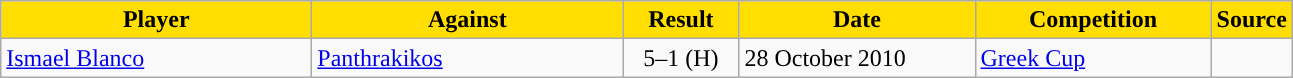<table class="wikitable">
<tr>
<th width=200 style="background:#FFDE00">Player</th>
<th width=200 style="background:#FFDE00">Against</th>
<th width=70 style="background:#FFDE00">Result</th>
<th width=150 style="background:#FFDE00">Date</th>
<th width=150 style="background:#FFDE00">Competition</th>
<th style="background:#FFDE00">Source</th>
</tr>
<tr>
<td> <a href='#'>Ismael Blanco</a></td>
<td> <a href='#'>Panthrakikos</a></td>
<td align=center>5–1 (H)</td>
<td>28 October 2010</td>
<td><a href='#'>Greek Cup</a></td>
<td align=center></td>
</tr>
</table>
